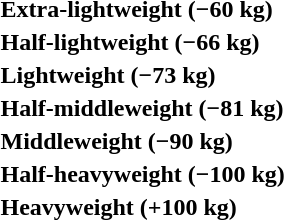<table>
<tr>
<th rowspan=2 style="text-align:left;">Extra-lightweight (−60 kg)</th>
<td rowspan=2></td>
<td rowspan=2></td>
<td></td>
</tr>
<tr>
<td></td>
</tr>
<tr>
<th rowspan=2 style="text-align:left;">Half-lightweight (−66 kg)</th>
<td rowspan=2></td>
<td rowspan=2></td>
<td></td>
</tr>
<tr>
<td></td>
</tr>
<tr>
<th rowspan=2 style="text-align:left;">Lightweight (−73 kg)</th>
<td rowspan=2></td>
<td rowspan=2></td>
<td></td>
</tr>
<tr>
<td></td>
</tr>
<tr>
<th rowspan=2 style="text-align:left;">Half-middleweight (−81 kg)</th>
<td rowspan=2></td>
<td rowspan=2></td>
<td></td>
</tr>
<tr>
<td></td>
</tr>
<tr>
<th rowspan=2 style="text-align:left;">Middleweight (−90 kg)</th>
<td rowspan=2></td>
<td rowspan=2></td>
<td></td>
</tr>
<tr>
<td></td>
</tr>
<tr>
<th rowspan=2 style="text-align:left;">Half-heavyweight (−100 kg)</th>
<td rowspan=2></td>
<td rowspan=2></td>
<td></td>
</tr>
<tr>
<td></td>
</tr>
<tr>
<th rowspan=2 style="text-align:left;">Heavyweight (+100 kg)</th>
<td rowspan=2></td>
<td rowspan=2></td>
<td></td>
</tr>
<tr>
<td></td>
</tr>
</table>
